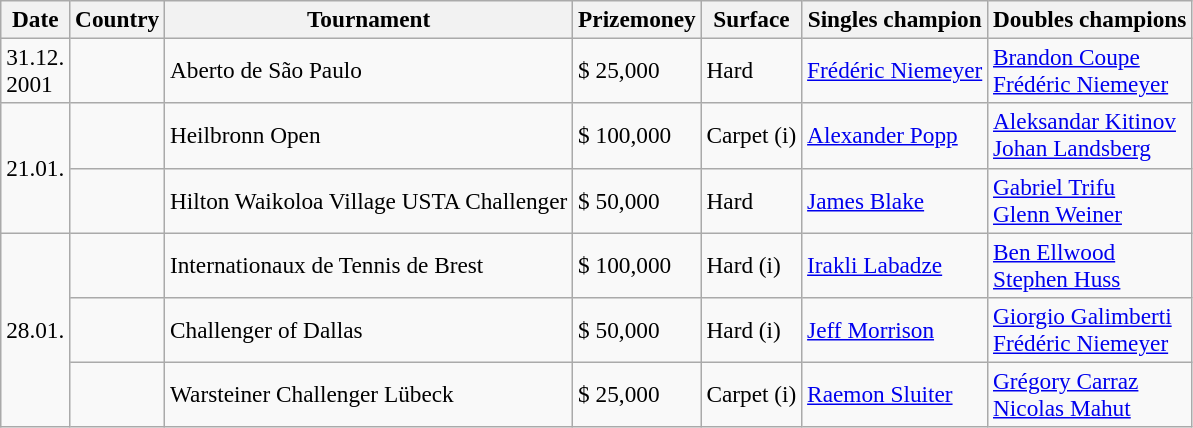<table class="sortable wikitable" style=font-size:97%>
<tr>
<th>Date</th>
<th>Country</th>
<th>Tournament</th>
<th>Prizemoney</th>
<th>Surface</th>
<th>Singles champion</th>
<th>Doubles champions</th>
</tr>
<tr>
<td>31.12.<br>2001</td>
<td></td>
<td>Aberto de São Paulo</td>
<td>$ 25,000</td>
<td>Hard</td>
<td> <a href='#'>Frédéric Niemeyer</a></td>
<td> <a href='#'>Brandon Coupe</a><br> <a href='#'>Frédéric Niemeyer</a></td>
</tr>
<tr>
<td rowspan="2">21.01.</td>
<td></td>
<td>Heilbronn Open</td>
<td>$ 100,000</td>
<td>Carpet (i)</td>
<td> <a href='#'>Alexander Popp</a></td>
<td> <a href='#'>Aleksandar Kitinov</a><br> <a href='#'>Johan Landsberg</a></td>
</tr>
<tr>
<td></td>
<td>Hilton Waikoloa Village USTA Challenger</td>
<td>$ 50,000</td>
<td>Hard</td>
<td> <a href='#'>James Blake</a></td>
<td> <a href='#'>Gabriel Trifu</a><br> <a href='#'>Glenn Weiner</a></td>
</tr>
<tr>
<td rowspan="3">28.01.</td>
<td></td>
<td>Internationaux de Tennis de Brest</td>
<td>$ 100,000</td>
<td>Hard (i)</td>
<td> <a href='#'>Irakli Labadze</a></td>
<td> <a href='#'>Ben Ellwood</a><br> <a href='#'>Stephen Huss</a></td>
</tr>
<tr>
<td></td>
<td>Challenger of Dallas</td>
<td>$ 50,000</td>
<td>Hard (i)</td>
<td> <a href='#'>Jeff Morrison</a></td>
<td> <a href='#'>Giorgio Galimberti</a><br> <a href='#'>Frédéric Niemeyer</a></td>
</tr>
<tr>
<td></td>
<td>Warsteiner Challenger Lübeck</td>
<td>$ 25,000</td>
<td>Carpet (i)</td>
<td> <a href='#'>Raemon Sluiter</a></td>
<td> <a href='#'>Grégory Carraz</a><br> <a href='#'>Nicolas Mahut</a></td>
</tr>
</table>
